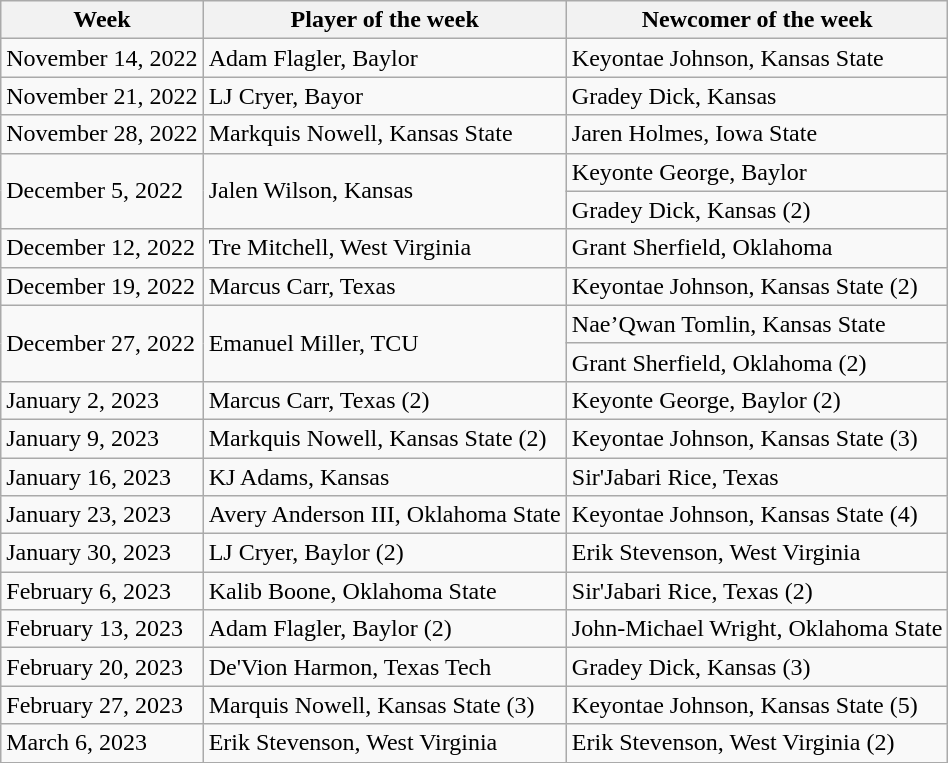<table class="wikitable" border="1">
<tr>
<th>Week</th>
<th>Player of the week</th>
<th>Newcomer of the week</th>
</tr>
<tr>
<td>November 14, 2022</td>
<td>Adam Flagler, Baylor</td>
<td>Keyontae Johnson, Kansas State</td>
</tr>
<tr>
<td valign="middle">November 21, 2022</td>
<td>LJ Cryer, Bayor</td>
<td valign="middle">Gradey Dick, Kansas</td>
</tr>
<tr>
<td>November 28, 2022</td>
<td>Markquis Nowell, Kansas State</td>
<td>Jaren Holmes, Iowa State</td>
</tr>
<tr>
<td rowspan="2">December 5, 2022</td>
<td rowspan="2">Jalen Wilson, Kansas</td>
<td>Keyonte George, Baylor</td>
</tr>
<tr>
<td>Gradey Dick, Kansas (2)</td>
</tr>
<tr>
<td>December 12, 2022</td>
<td>Tre Mitchell, West Virginia</td>
<td>Grant Sherfield, Oklahoma</td>
</tr>
<tr>
<td>December 19, 2022</td>
<td>Marcus Carr, Texas</td>
<td>Keyontae Johnson, Kansas State (2)</td>
</tr>
<tr>
<td rowspan="2">December 27, 2022</td>
<td rowspan="2">Emanuel Miller, TCU</td>
<td>Nae’Qwan Tomlin, Kansas State</td>
</tr>
<tr>
<td>Grant Sherfield, Oklahoma (2)</td>
</tr>
<tr>
<td>January 2, 2023</td>
<td>Marcus Carr, Texas (2)</td>
<td>Keyonte George, Baylor (2)</td>
</tr>
<tr>
<td>January 9, 2023</td>
<td>Markquis Nowell, Kansas State (2)</td>
<td>Keyontae Johnson, Kansas State (3)</td>
</tr>
<tr>
<td>January 16, 2023</td>
<td>KJ Adams, Kansas</td>
<td>Sir'Jabari Rice, Texas</td>
</tr>
<tr>
<td>January 23, 2023</td>
<td>Avery Anderson III, Oklahoma State</td>
<td>Keyontae Johnson, Kansas State (4)</td>
</tr>
<tr>
<td>January 30, 2023</td>
<td>LJ Cryer, Baylor (2)</td>
<td>Erik Stevenson, West Virginia</td>
</tr>
<tr>
<td>February 6, 2023</td>
<td>Kalib Boone, Oklahoma State</td>
<td>Sir'Jabari Rice, Texas (2)</td>
</tr>
<tr>
<td>February 13, 2023</td>
<td>Adam Flagler, Baylor (2)</td>
<td>John-Michael Wright, Oklahoma State</td>
</tr>
<tr>
<td>February 20, 2023</td>
<td>De'Vion Harmon, Texas Tech</td>
<td>Gradey Dick, Kansas (3)</td>
</tr>
<tr>
<td>February 27, 2023</td>
<td>Marquis Nowell, Kansas State (3)</td>
<td>Keyontae Johnson, Kansas State (5)</td>
</tr>
<tr>
<td>March 6, 2023</td>
<td>Erik Stevenson, West Virginia</td>
<td>Erik Stevenson, West Virginia (2)</td>
</tr>
</table>
